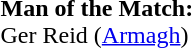<table width=100% style="font-size: 100%">
<tr>
<td><br><strong>Man of the Match:</strong>
<br>Ger Reid (<a href='#'>Armagh</a>)</td>
</tr>
</table>
